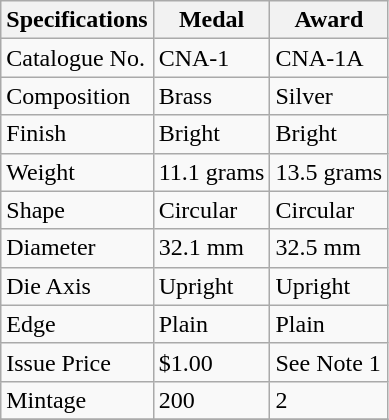<table class="wikitable">
<tr>
<th>Specifications</th>
<th>Medal</th>
<th>Award</th>
</tr>
<tr>
<td>Catalogue No.</td>
<td>CNA-1</td>
<td>CNA-1A</td>
</tr>
<tr>
<td>Composition</td>
<td>Brass</td>
<td>Silver</td>
</tr>
<tr>
<td>Finish</td>
<td>Bright</td>
<td>Bright</td>
</tr>
<tr>
<td>Weight</td>
<td>11.1 grams</td>
<td>13.5 grams</td>
</tr>
<tr>
<td>Shape</td>
<td>Circular</td>
<td>Circular</td>
</tr>
<tr>
<td>Diameter</td>
<td>32.1 mm</td>
<td>32.5 mm</td>
</tr>
<tr>
<td>Die Axis</td>
<td>Upright</td>
<td>Upright</td>
</tr>
<tr>
<td>Edge</td>
<td>Plain</td>
<td>Plain</td>
</tr>
<tr>
<td>Issue Price</td>
<td>$1.00</td>
<td>See Note 1</td>
</tr>
<tr>
<td>Mintage</td>
<td>200</td>
<td>2</td>
</tr>
<tr>
</tr>
</table>
